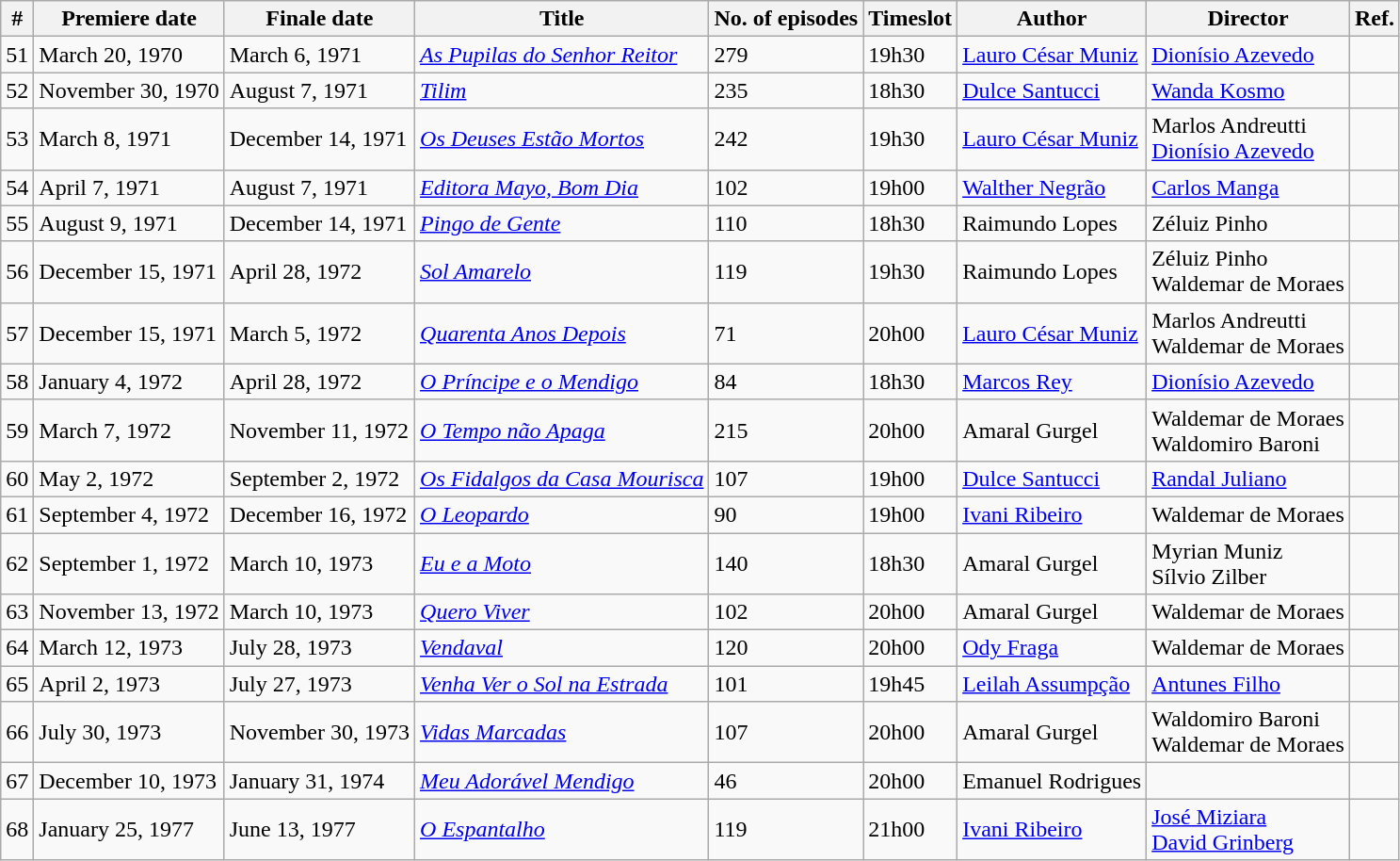<table class = "wikitable sortable">
<tr>
<th>#</th>
<th>Premiere date</th>
<th>Finale date</th>
<th>Title</th>
<th>No. of episodes</th>
<th>Timeslot</th>
<th>Author</th>
<th>Director</th>
<th>Ref.</th>
</tr>
<tr>
<td>51</td>
<td>March 20, 1970</td>
<td>March 6, 1971</td>
<td><em><a href='#'>As Pupilas do Senhor Reitor</a></em></td>
<td>279</td>
<td>19h30</td>
<td><a href='#'>Lauro César Muniz</a></td>
<td><a href='#'>Dionísio Azevedo</a></td>
<td></td>
</tr>
<tr>
<td>52</td>
<td>November 30, 1970</td>
<td>August 7, 1971</td>
<td><em><a href='#'>Tilim</a></em></td>
<td>235</td>
<td>18h30</td>
<td><a href='#'>Dulce Santucci</a></td>
<td><a href='#'>Wanda Kosmo</a></td>
<td></td>
</tr>
<tr>
<td>53</td>
<td>March 8, 1971</td>
<td>December 14, 1971</td>
<td><em><a href='#'>Os Deuses Estão Mortos</a></em></td>
<td>242</td>
<td>19h30</td>
<td><a href='#'>Lauro César Muniz</a></td>
<td>Marlos Andreutti<br><a href='#'>Dionísio Azevedo</a></td>
<td></td>
</tr>
<tr>
<td>54</td>
<td>April 7, 1971</td>
<td>August 7, 1971</td>
<td><em><a href='#'>Editora Mayo, Bom Dia</a></em></td>
<td>102</td>
<td>19h00</td>
<td><a href='#'>Walther Negrão</a></td>
<td><a href='#'>Carlos Manga</a></td>
<td></td>
</tr>
<tr>
<td>55</td>
<td>August 9, 1971</td>
<td>December 14, 1971</td>
<td><em><a href='#'>Pingo de Gente</a></em></td>
<td>110</td>
<td>18h30</td>
<td>Raimundo Lopes</td>
<td>Zéluiz Pinho</td>
<td></td>
</tr>
<tr>
<td>56</td>
<td>December 15, 1971</td>
<td>April 28, 1972</td>
<td><em><a href='#'>Sol Amarelo</a></em></td>
<td>119</td>
<td>19h30</td>
<td>Raimundo Lopes</td>
<td>Zéluiz Pinho<br>Waldemar de Moraes</td>
<td></td>
</tr>
<tr>
<td>57</td>
<td>December 15, 1971</td>
<td>March 5, 1972</td>
<td><em><a href='#'>Quarenta Anos Depois</a></em></td>
<td>71</td>
<td>20h00</td>
<td><a href='#'>Lauro César Muniz</a></td>
<td>Marlos Andreutti<br>Waldemar de Moraes</td>
<td></td>
</tr>
<tr>
<td>58</td>
<td>January 4, 1972</td>
<td>April 28, 1972</td>
<td><em><a href='#'>O Príncipe e o Mendigo</a></em></td>
<td>84</td>
<td>18h30</td>
<td><a href='#'>Marcos Rey</a></td>
<td><a href='#'>Dionísio Azevedo</a></td>
<td></td>
</tr>
<tr>
<td>59</td>
<td>March 7, 1972</td>
<td>November 11, 1972</td>
<td><em><a href='#'>O Tempo não Apaga</a></em></td>
<td>215</td>
<td>20h00</td>
<td>Amaral Gurgel</td>
<td>Waldemar de Moraes<br>Waldomiro Baroni</td>
<td></td>
</tr>
<tr>
<td>60</td>
<td>May 2, 1972</td>
<td>September 2, 1972</td>
<td><em><a href='#'>Os Fidalgos da Casa Mourisca</a></em></td>
<td>107</td>
<td>19h00</td>
<td><a href='#'>Dulce Santucci</a></td>
<td><a href='#'>Randal Juliano</a></td>
<td></td>
</tr>
<tr>
<td>61</td>
<td>September 4, 1972</td>
<td>December 16, 1972</td>
<td><em><a href='#'>O Leopardo</a></em></td>
<td>90</td>
<td>19h00</td>
<td><a href='#'>Ivani Ribeiro</a></td>
<td>Waldemar de Moraes</td>
<td></td>
</tr>
<tr>
<td>62</td>
<td>September 1, 1972</td>
<td>March 10, 1973</td>
<td><em><a href='#'>Eu e a Moto</a></em></td>
<td>140</td>
<td>18h30</td>
<td>Amaral Gurgel</td>
<td>Myrian Muniz<br>Sílvio Zilber</td>
<td></td>
</tr>
<tr>
<td>63</td>
<td>November 13, 1972</td>
<td>March 10, 1973</td>
<td><em><a href='#'>Quero Viver</a></em></td>
<td>102</td>
<td>20h00</td>
<td>Amaral Gurgel</td>
<td>Waldemar de Moraes</td>
<td></td>
</tr>
<tr>
<td>64</td>
<td>March 12, 1973</td>
<td>July 28, 1973</td>
<td><em><a href='#'>Vendaval</a></em></td>
<td>120</td>
<td>20h00</td>
<td><a href='#'>Ody Fraga</a></td>
<td>Waldemar de Moraes</td>
<td></td>
</tr>
<tr>
<td>65</td>
<td>April 2, 1973</td>
<td>July 27, 1973</td>
<td><em><a href='#'>Venha Ver o Sol na Estrada</a></em></td>
<td>101</td>
<td>19h45</td>
<td><a href='#'>Leilah Assumpção</a></td>
<td><a href='#'>Antunes Filho</a></td>
<td></td>
</tr>
<tr>
<td>66</td>
<td>July 30, 1973</td>
<td>November 30, 1973</td>
<td><em><a href='#'>Vidas Marcadas</a></em></td>
<td>107</td>
<td>20h00</td>
<td>Amaral Gurgel</td>
<td>Waldomiro Baroni<br>Waldemar de Moraes</td>
<td></td>
</tr>
<tr>
<td>67</td>
<td>December 10, 1973</td>
<td>January 31, 1974</td>
<td><em><a href='#'>Meu Adorável Mendigo</a></em></td>
<td>46</td>
<td>20h00</td>
<td>Emanuel Rodrigues</td>
<td></td>
<td></td>
</tr>
<tr>
<td>68</td>
<td>January 25, 1977</td>
<td>June 13, 1977</td>
<td><em><a href='#'>O Espantalho</a></em></td>
<td>119</td>
<td>21h00</td>
<td><a href='#'>Ivani Ribeiro</a></td>
<td><a href='#'>José Miziara</a><br><a href='#'>David Grinberg</a></td>
<td></td>
</tr>
</table>
